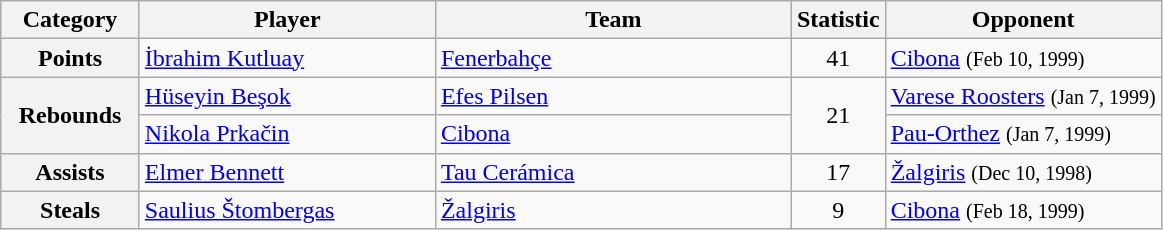<table class="wikitable">
<tr>
<th width=85>Category</th>
<th width=190>Player</th>
<th width=230>Team</th>
<th width=50>Statistic</th>
<th>Opponent</th>
</tr>
<tr>
<th>Points</th>
<td> <a href='#'>İbrahim Kutluay</a></td>
<td> <a href='#'>Fenerbahçe</a></td>
<td style="text-align: center;">41</td>
<td> <a href='#'>Cibona</a> <small>(Feb 10, 1999)</small></td>
</tr>
<tr>
<th rowspan=2>Rebounds</th>
<td> <a href='#'>Hüseyin Beşok</a></td>
<td align="left"> <a href='#'>Efes Pilsen</a></td>
<td style="text-align: center;" rowspan=2>21</td>
<td> <a href='#'>Varese Roosters</a> <small>(Jan 7, 1999)</small></td>
</tr>
<tr>
<td> <a href='#'>Nikola Prkačin</a></td>
<td> <a href='#'>Cibona</a></td>
<td> <a href='#'>Pau-Orthez</a> <small>(Jan 7, 1999)</small></td>
</tr>
<tr>
<th>Assists</th>
<td> <a href='#'>Elmer Bennett</a></td>
<td> <a href='#'>Tau Cerámica</a></td>
<td style="text-align: center;">17</td>
<td> <a href='#'>Žalgiris</a> <small>(Dec 10, 1998)</small></td>
</tr>
<tr>
<th>Steals</th>
<td> <a href='#'>Saulius Štombergas</a></td>
<td> <a href='#'>Žalgiris</a></td>
<td style="text-align: center;">9</td>
<td> <a href='#'>Cibona</a> <small>(Feb 18, 1999)</small></td>
</tr>
</table>
